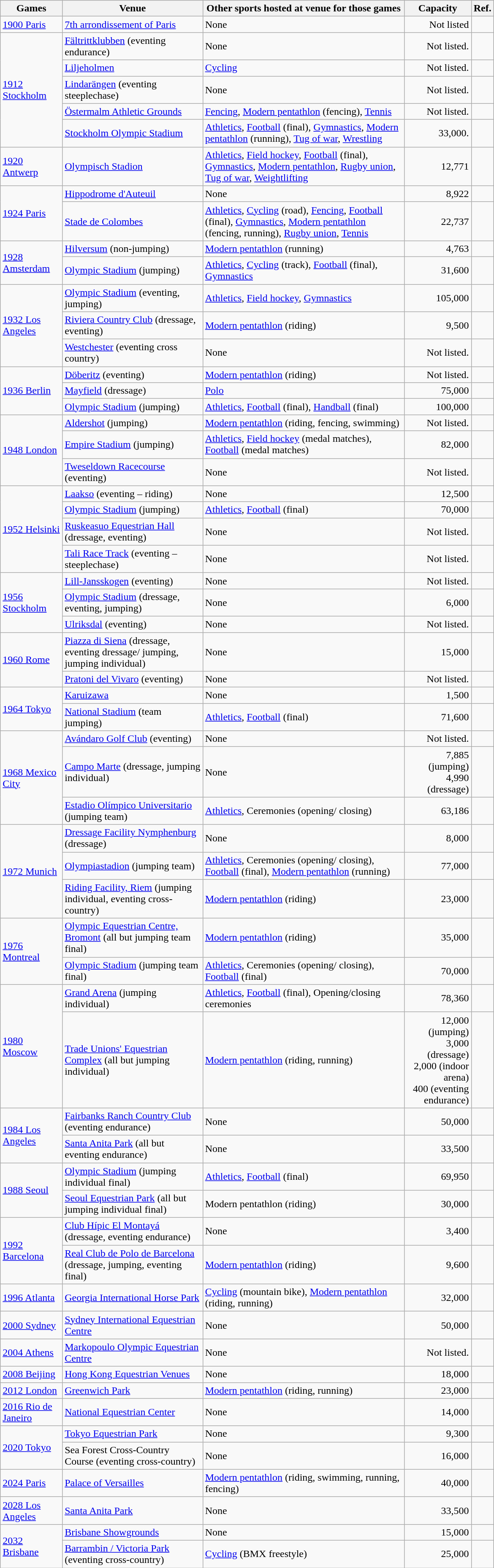<table class="wikitable sortable" style="width:780px;">
<tr>
<th>Games</th>
<th>Venue</th>
<th>Other sports hosted at venue for those games</th>
<th>Capacity</th>
<th>Ref.</th>
</tr>
<tr>
<td><a href='#'>1900 Paris</a></td>
<td><a href='#'>7th arrondissement of Paris</a></td>
<td>None</td>
<td align=right>Not listed</td>
<td align=center></td>
</tr>
<tr>
<td rowspan="5"><a href='#'>1912 Stockholm</a></td>
<td><a href='#'>Fältrittklubben</a> (eventing endurance)</td>
<td>None</td>
<td style="text-align:right;">Not listed.</td>
<td align=center></td>
</tr>
<tr>
<td><a href='#'>Liljeholmen</a></td>
<td><a href='#'>Cycling</a></td>
<td style="text-align:right;">Not listed.</td>
<td align=center></td>
</tr>
<tr>
<td><a href='#'>Lindarängen</a> (eventing steeplechase)</td>
<td>None</td>
<td style="text-align:right;">Not listed.</td>
<td align=center></td>
</tr>
<tr>
<td><a href='#'>Östermalm Athletic Grounds</a></td>
<td><a href='#'>Fencing</a>, <a href='#'>Modern pentathlon</a> (fencing), <a href='#'>Tennis</a></td>
<td style="text-align:right;">Not listed.</td>
<td align=center></td>
</tr>
<tr>
<td><a href='#'>Stockholm Olympic Stadium</a></td>
<td><a href='#'>Athletics</a>, <a href='#'>Football</a> (final), <a href='#'>Gymnastics</a>, <a href='#'>Modern pentathlon</a> (running), <a href='#'>Tug of war</a>, <a href='#'>Wrestling</a></td>
<td style="text-align:right;">33,000.</td>
<td align=center></td>
</tr>
<tr>
<td><a href='#'>1920 Antwerp</a></td>
<td><a href='#'>Olympisch Stadion</a></td>
<td><a href='#'>Athletics</a>, <a href='#'>Field hockey</a>, <a href='#'>Football</a> (final), <a href='#'>Gymnastics</a>, <a href='#'>Modern pentathlon</a>, <a href='#'>Rugby union</a>, <a href='#'>Tug of war</a>, <a href='#'>Weightlifting</a></td>
<td style="text-align:right;">12,771</td>
<td align=center></td>
</tr>
<tr>
<td rowspan="2"><a href='#'>1924 Paris</a></td>
<td><a href='#'>Hippodrome d'Auteuil</a></td>
<td>None</td>
<td style="text-align:right;">8,922</td>
<td align=center></td>
</tr>
<tr>
<td><a href='#'>Stade de Colombes</a></td>
<td><a href='#'>Athletics</a>, <a href='#'>Cycling</a> (road), <a href='#'>Fencing</a>, <a href='#'>Football</a> (final), <a href='#'>Gymnastics</a>, <a href='#'>Modern pentathlon</a> (fencing, running), <a href='#'>Rugby union</a>, <a href='#'>Tennis</a></td>
<td style="text-align:right;">22,737</td>
<td align=center></td>
</tr>
<tr>
<td rowspan="2"><a href='#'>1928 Amsterdam</a></td>
<td><a href='#'>Hilversum</a> (non-jumping)</td>
<td><a href='#'>Modern pentathlon</a> (running)</td>
<td style="text-align:right;">4,763</td>
<td align=center></td>
</tr>
<tr>
<td><a href='#'>Olympic Stadium</a> (jumping)</td>
<td><a href='#'>Athletics</a>, <a href='#'>Cycling</a> (track), <a href='#'>Football</a> (final), <a href='#'>Gymnastics</a></td>
<td style="text-align:right;">31,600</td>
<td align=center></td>
</tr>
<tr>
<td rowspan="3"><a href='#'>1932 Los Angeles</a></td>
<td><a href='#'>Olympic Stadium</a> (eventing, jumping)</td>
<td><a href='#'>Athletics</a>, <a href='#'>Field hockey</a>, <a href='#'>Gymnastics</a></td>
<td style="text-align:right;">105,000</td>
<td align=center></td>
</tr>
<tr>
<td><a href='#'>Riviera Country Club</a> (dressage, eventing)</td>
<td><a href='#'>Modern pentathlon</a> (riding)</td>
<td style="text-align:right;">9,500</td>
<td align=center></td>
</tr>
<tr>
<td><a href='#'>Westchester</a> (eventing cross country)</td>
<td>None</td>
<td style="text-align:right;">Not listed.</td>
<td align=center></td>
</tr>
<tr>
<td rowspan="3"><a href='#'>1936 Berlin</a></td>
<td><a href='#'>Döberitz</a> (eventing)</td>
<td><a href='#'>Modern pentathlon</a> (riding)</td>
<td style="text-align:right;">Not listed.</td>
<td align=center></td>
</tr>
<tr>
<td><a href='#'>Mayfield</a> (dressage)</td>
<td><a href='#'>Polo</a></td>
<td style="text-align:right;">75,000</td>
<td align=center></td>
</tr>
<tr>
<td><a href='#'>Olympic Stadium</a> (jumping)</td>
<td><a href='#'>Athletics</a>, <a href='#'>Football</a> (final), <a href='#'>Handball</a> (final)</td>
<td style="text-align:right;">100,000</td>
<td align=center></td>
</tr>
<tr>
<td rowspan="3"><a href='#'>1948 London</a></td>
<td><a href='#'>Aldershot</a> (jumping)</td>
<td><a href='#'>Modern pentathlon</a> (riding, fencing, swimming)</td>
<td style="text-align:right;">Not listed.</td>
<td align=center></td>
</tr>
<tr>
<td><a href='#'>Empire Stadium</a> (jumping)</td>
<td><a href='#'>Athletics</a>, <a href='#'>Field hockey</a> (medal matches), <a href='#'>Football</a> (medal matches)</td>
<td style="text-align:right;">82,000</td>
<td align=center></td>
</tr>
<tr>
<td><a href='#'>Tweseldown Racecourse</a> (eventing)</td>
<td>None</td>
<td style="text-align:right;">Not listed.</td>
<td align=center></td>
</tr>
<tr>
<td rowspan="4"><a href='#'>1952 Helsinki</a></td>
<td><a href='#'>Laakso</a> (eventing – riding)</td>
<td>None</td>
<td style="text-align:right;">12,500</td>
<td align=center></td>
</tr>
<tr>
<td><a href='#'>Olympic Stadium</a> (jumping)</td>
<td><a href='#'>Athletics</a>, <a href='#'>Football</a> (final)</td>
<td style="text-align:right;">70,000</td>
<td align=center></td>
</tr>
<tr>
<td><a href='#'>Ruskeasuo Equestrian Hall</a> (dressage, eventing)</td>
<td>None</td>
<td style="text-align:right;">Not listed.</td>
<td align=center></td>
</tr>
<tr>
<td><a href='#'>Tali Race Track</a> (eventing – steeplechase)</td>
<td>None</td>
<td style="text-align:right;">Not listed.</td>
<td align=center></td>
</tr>
<tr>
<td rowspan="3"><a href='#'>1956 Stockholm</a></td>
<td><a href='#'>Lill-Jansskogen</a> (eventing)</td>
<td>None</td>
<td style="text-align:right;">Not listed.</td>
<td align=center></td>
</tr>
<tr>
<td><a href='#'>Olympic Stadium</a> (dressage, eventing, jumping)</td>
<td>None</td>
<td style="text-align:right;">6,000</td>
<td align=center></td>
</tr>
<tr>
<td><a href='#'>Ulriksdal</a> (eventing)</td>
<td>None</td>
<td style="text-align:right;">Not listed.</td>
<td align=center></td>
</tr>
<tr>
<td rowspan="2"><a href='#'>1960 Rome</a></td>
<td><a href='#'>Piazza di Siena</a> (dressage, eventing dressage/ jumping, jumping individual)</td>
<td>None</td>
<td style="text-align:right;">15,000</td>
<td align=center></td>
</tr>
<tr>
<td><a href='#'>Pratoni del Vivaro</a> (eventing)</td>
<td>None</td>
<td style="text-align:right;">Not listed.</td>
<td align=center></td>
</tr>
<tr>
<td rowspan="2"><a href='#'>1964 Tokyo</a></td>
<td><a href='#'>Karuizawa</a></td>
<td>None</td>
<td style="text-align:right;">1,500</td>
<td align=center></td>
</tr>
<tr>
<td><a href='#'>National Stadium</a> (team jumping)</td>
<td><a href='#'>Athletics</a>, <a href='#'>Football</a> (final)</td>
<td style="text-align:right;">71,600</td>
<td align=center></td>
</tr>
<tr>
<td rowspan="3"><a href='#'>1968 Mexico City</a></td>
<td><a href='#'>Avándaro Golf Club</a> (eventing)</td>
<td>None</td>
<td style="text-align:right;">Not listed.</td>
<td align=center></td>
</tr>
<tr>
<td><a href='#'>Campo Marte</a> (dressage, jumping individual)</td>
<td>None</td>
<td style="text-align:right;">7,885 (jumping)<br>4,990 (dressage)</td>
<td align=center></td>
</tr>
<tr>
<td><a href='#'>Estadio Olímpico Universitario</a> (jumping team)</td>
<td><a href='#'>Athletics</a>, Ceremonies (opening/ closing)</td>
<td style="text-align:right;">63,186</td>
<td align=center></td>
</tr>
<tr>
<td rowspan="3"><a href='#'>1972 Munich</a></td>
<td><a href='#'>Dressage Facility Nymphenburg</a> (dressage)</td>
<td>None</td>
<td style="text-align:right;">8,000</td>
<td align=center></td>
</tr>
<tr>
<td><a href='#'>Olympiastadion</a> (jumping team)</td>
<td><a href='#'>Athletics</a>, Ceremonies (opening/ closing), <a href='#'>Football</a> (final), <a href='#'>Modern pentathlon</a> (running)</td>
<td style="text-align:right;">77,000</td>
<td align=center></td>
</tr>
<tr>
<td><a href='#'>Riding Facility, Riem</a> (jumping individual, eventing cross-country)</td>
<td><a href='#'>Modern pentathlon</a> (riding)</td>
<td style="text-align:right;">23,000</td>
<td align=center></td>
</tr>
<tr>
<td rowspan="2"><a href='#'>1976 Montreal</a></td>
<td><a href='#'>Olympic Equestrian Centre, Bromont</a> (all but jumping team final)</td>
<td><a href='#'>Modern pentathlon</a> (riding)</td>
<td style="text-align:right;">35,000</td>
<td align=center></td>
</tr>
<tr>
<td><a href='#'>Olympic Stadium</a> (jumping team final)</td>
<td><a href='#'>Athletics</a>, Ceremonies (opening/ closing), <a href='#'>Football</a> (final)</td>
<td style="text-align:right;">70,000</td>
<td align=center></td>
</tr>
<tr>
<td rowspan="2"><a href='#'>1980 Moscow</a></td>
<td><a href='#'>Grand Arena</a> (jumping individual)</td>
<td><a href='#'>Athletics</a>, <a href='#'>Football</a> (final), Opening/closing ceremonies</td>
<td style="text-align:right;">78,360</td>
<td align=center></td>
</tr>
<tr>
<td><a href='#'>Trade Unions' Equestrian Complex</a> (all but jumping individual)</td>
<td><a href='#'>Modern pentathlon</a> (riding, running)</td>
<td style="text-align:right;">12,000 (jumping)<br>3,000 (dressage)<br>2,000 (indoor arena)<br>400 (eventing endurance)</td>
<td align=center></td>
</tr>
<tr>
<td rowspan="2"><a href='#'>1984 Los Angeles</a></td>
<td><a href='#'>Fairbanks Ranch Country Club</a> (eventing endurance)</td>
<td>None</td>
<td style="text-align:right;">50,000</td>
<td align=center></td>
</tr>
<tr>
<td><a href='#'>Santa Anita Park</a> (all but eventing endurance)</td>
<td>None</td>
<td style="text-align:right;">33,500</td>
<td align=center></td>
</tr>
<tr>
<td rowspan="2"><a href='#'>1988 Seoul</a></td>
<td><a href='#'>Olympic Stadium</a> (jumping individual final)</td>
<td><a href='#'>Athletics</a>, <a href='#'>Football</a> (final)</td>
<td style="text-align:right;">69,950</td>
<td align=center></td>
</tr>
<tr>
<td><a href='#'>Seoul Equestrian Park</a> (all but jumping individual final)</td>
<td>Modern pentathlon (riding)</td>
<td style="text-align:right;">30,000</td>
<td align=center></td>
</tr>
<tr>
<td rowspan="2"><a href='#'>1992 Barcelona</a></td>
<td><a href='#'>Club Hípic El Montayá</a> (dressage, eventing endurance)</td>
<td>None</td>
<td style="text-align:right;">3,400</td>
<td align=center></td>
</tr>
<tr>
<td><a href='#'>Real Club de Polo de Barcelona</a> (dressage, jumping, eventing final)</td>
<td><a href='#'>Modern pentathlon</a> (riding)</td>
<td style="text-align:right;">9,600</td>
<td align=center></td>
</tr>
<tr>
<td><a href='#'>1996 Atlanta</a></td>
<td><a href='#'>Georgia International Horse Park</a></td>
<td><a href='#'>Cycling</a> (mountain bike), <a href='#'>Modern pentathlon</a> (riding, running)</td>
<td style="text-align:right;">32,000</td>
<td align=center></td>
</tr>
<tr>
<td><a href='#'>2000 Sydney</a></td>
<td><a href='#'>Sydney International Equestrian Centre</a></td>
<td>None</td>
<td style="text-align:right;">50,000</td>
<td align=center></td>
</tr>
<tr>
<td><a href='#'>2004 Athens</a></td>
<td><a href='#'>Markopoulo Olympic Equestrian Centre</a></td>
<td>None</td>
<td style="text-align:right;">Not listed.</td>
<td align=center></td>
</tr>
<tr>
<td><a href='#'>2008 Beijing</a></td>
<td><a href='#'>Hong Kong Equestrian Venues</a></td>
<td>None</td>
<td align="right">18,000</td>
<td align=center></td>
</tr>
<tr>
<td><a href='#'>2012 London</a></td>
<td><a href='#'>Greenwich Park</a></td>
<td><a href='#'>Modern pentathlon</a> (riding, running)</td>
<td style="text-align:right;">23,000</td>
<td align=center></td>
</tr>
<tr>
<td><a href='#'>2016 Rio de Janeiro</a></td>
<td><a href='#'>National Equestrian Center</a></td>
<td>None</td>
<td style="text-align:right;">14,000</td>
<td style="text-align:center;"></td>
</tr>
<tr>
<td rowspan="2"><a href='#'>2020 Tokyo</a></td>
<td><a href='#'>Tokyo Equestrian Park</a></td>
<td>None</td>
<td align="right">9,300</td>
<td align=center></td>
</tr>
<tr>
<td>Sea Forest Cross-Country Course (eventing cross-country)</td>
<td>None</td>
<td style="text-align:right;">16,000</td>
<td align=center></td>
</tr>
<tr>
<td><a href='#'>2024 Paris</a></td>
<td><a href='#'>Palace of Versailles</a></td>
<td><a href='#'>Modern pentathlon</a> (riding, swimming, running, fencing)</td>
<td style="text-align:right;">40,000</td>
<td style="text-align:center;"></td>
</tr>
<tr>
<td><a href='#'>2028 Los Angeles</a></td>
<td><a href='#'>Santa Anita Park</a></td>
<td>None</td>
<td align="right">33,500</td>
<td align=center></td>
</tr>
<tr>
<td rowspan="2"><a href='#'>2032 Brisbane</a></td>
<td><a href='#'>Brisbane Showgrounds</a></td>
<td>None</td>
<td align="right">15,000</td>
<td align=center></td>
</tr>
<tr>
<td><a href='#'>Barrambin / Victoria Park</a> (eventing cross-country)</td>
<td><a href='#'>Cycling</a> (BMX freestyle)</td>
<td style="text-align:right;">25,000</td>
<td align=center></td>
</tr>
</table>
